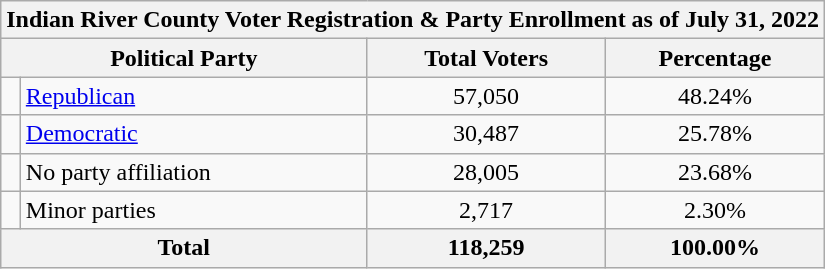<table class=wikitable>
<tr>
<th colspan = 6>Indian River County Voter Registration & Party Enrollment as of July 31, 2022</th>
</tr>
<tr>
<th colspan = 2>Political Party</th>
<th>Total Voters</th>
<th>Percentage</th>
</tr>
<tr>
<td></td>
<td><a href='#'>Republican</a></td>
<td align = center>57,050</td>
<td align = center>48.24%</td>
</tr>
<tr>
<td></td>
<td><a href='#'>Democratic</a></td>
<td align = center>30,487</td>
<td align = center>25.78%</td>
</tr>
<tr>
<td></td>
<td>No party affiliation</td>
<td align = center>28,005</td>
<td align = center>23.68%</td>
</tr>
<tr>
<td></td>
<td>Minor parties</td>
<td align = center>2,717</td>
<td align = center>2.30%</td>
</tr>
<tr>
<th colspan = 2>Total</th>
<th align = center>118,259</th>
<th align = center>100.00%</th>
</tr>
</table>
